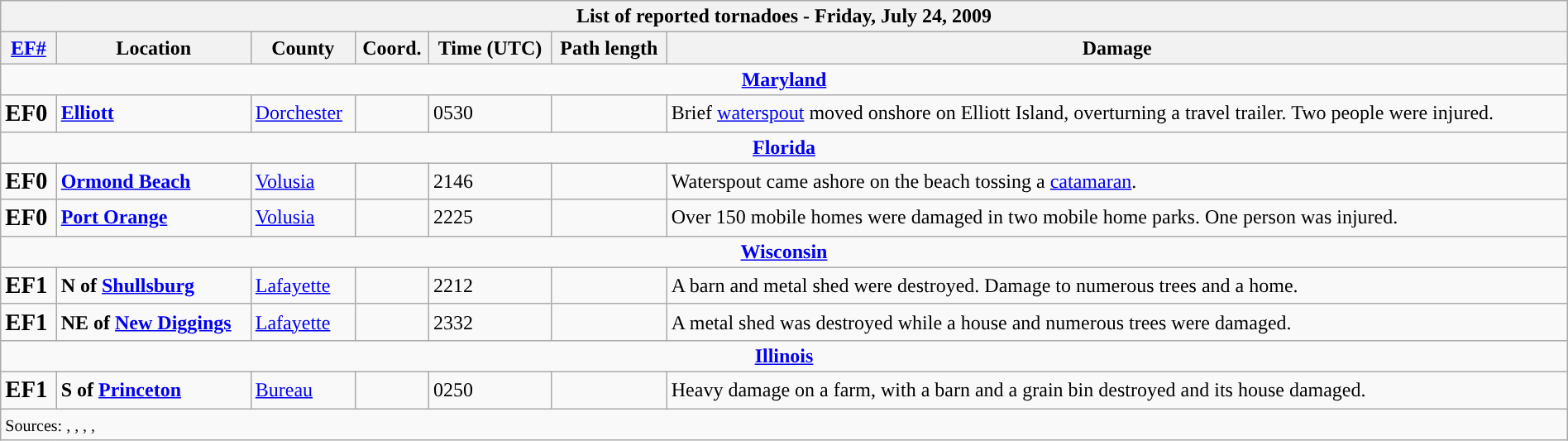<table class="wikitable collapsible" style="width:100%;">
<tr>
<th colspan="7">List of reported tornadoes - Friday, July 24, 2009</th>
</tr>
<tr>
<th><a href='#'>EF#</a></th>
<th>Location</th>
<th>County</th>
<th>Coord.</th>
<th>Time (UTC)</th>
<th>Path length</th>
<th>Damage</th>
</tr>
<tr>
<td colspan="7" style="text-align:center;"><strong><a href='#'>Maryland</a></strong></td>
</tr>
<tr>
<td><big><strong>EF0</strong></big></td>
<td><strong><a href='#'>Elliott</a></strong></td>
<td><a href='#'>Dorchester</a></td>
<td></td>
<td>0530</td>
<td></td>
<td>Brief <a href='#'>waterspout</a> moved onshore on Elliott Island, overturning a travel trailer. Two people were injured.</td>
</tr>
<tr>
<td colspan="7" style="text-align:center;"><strong><a href='#'>Florida</a></strong></td>
</tr>
<tr>
<td><big><strong>EF0</strong></big></td>
<td><strong><a href='#'>Ormond Beach</a></strong></td>
<td><a href='#'>Volusia</a></td>
<td></td>
<td>2146</td>
<td></td>
<td>Waterspout came ashore on the beach tossing a <a href='#'>catamaran</a>.</td>
</tr>
<tr>
<td><big><strong>EF0</strong></big></td>
<td><strong><a href='#'>Port Orange</a></strong></td>
<td><a href='#'>Volusia</a></td>
<td></td>
<td>2225</td>
<td></td>
<td>Over 150 mobile homes were damaged in two mobile home parks. One person was injured.</td>
</tr>
<tr>
<td colspan="7" style="text-align:center;"><strong><a href='#'>Wisconsin</a></strong></td>
</tr>
<tr>
<td><big><strong>EF1</strong></big></td>
<td><strong>N of <a href='#'>Shullsburg</a></strong></td>
<td><a href='#'>Lafayette</a></td>
<td></td>
<td>2212</td>
<td></td>
<td>A barn and metal shed were destroyed. Damage to numerous trees and a home.</td>
</tr>
<tr>
<td><big><strong>EF1</strong></big></td>
<td><strong>NE of <a href='#'>New Diggings</a></strong></td>
<td><a href='#'>Lafayette</a></td>
<td></td>
<td>2332</td>
<td></td>
<td>A metal shed was destroyed while a house and numerous trees were damaged.</td>
</tr>
<tr>
<td colspan="7" style="text-align:center;"><strong><a href='#'>Illinois</a></strong></td>
</tr>
<tr>
<td><big><strong>EF1</strong></big></td>
<td><strong>S of <a href='#'>Princeton</a></strong></td>
<td><a href='#'>Bureau</a></td>
<td></td>
<td>0250</td>
<td></td>
<td>Heavy damage on a farm, with a barn and a grain bin destroyed and its house damaged.</td>
</tr>
<tr>
<td colspan="7"><small>Sources: , , , , </small></td>
</tr>
</table>
